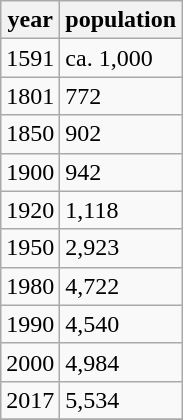<table class="wikitable">
<tr>
<th>year</th>
<th>population</th>
</tr>
<tr>
<td>1591</td>
<td>ca. 1,000</td>
</tr>
<tr>
<td>1801</td>
<td>772</td>
</tr>
<tr>
<td>1850</td>
<td>902</td>
</tr>
<tr>
<td>1900</td>
<td>942</td>
</tr>
<tr>
<td>1920</td>
<td>1,118</td>
</tr>
<tr>
<td>1950</td>
<td>2,923</td>
</tr>
<tr>
<td>1980</td>
<td>4,722</td>
</tr>
<tr>
<td>1990</td>
<td>4,540</td>
</tr>
<tr>
<td>2000</td>
<td>4,984</td>
</tr>
<tr>
<td>2017</td>
<td>5,534</td>
</tr>
<tr>
</tr>
</table>
